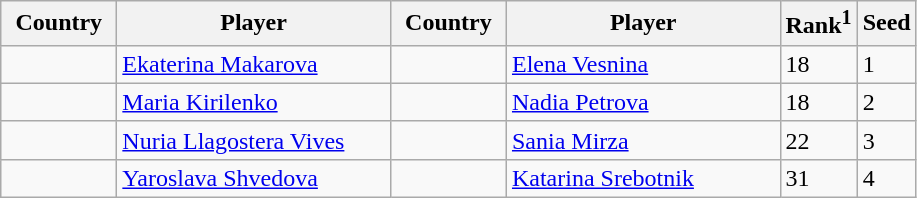<table class="sortable wikitable">
<tr>
<th width="70">Country</th>
<th width="175">Player</th>
<th width="70">Country</th>
<th width="175">Player</th>
<th>Rank<sup>1</sup></th>
<th>Seed</th>
</tr>
<tr>
<td></td>
<td><a href='#'>Ekaterina Makarova</a></td>
<td></td>
<td><a href='#'>Elena Vesnina</a></td>
<td>18</td>
<td>1</td>
</tr>
<tr>
<td></td>
<td><a href='#'>Maria Kirilenko</a></td>
<td></td>
<td><a href='#'>Nadia Petrova</a></td>
<td>18</td>
<td>2</td>
</tr>
<tr>
<td></td>
<td><a href='#'>Nuria Llagostera Vives</a></td>
<td></td>
<td><a href='#'>Sania Mirza</a></td>
<td>22</td>
<td>3</td>
</tr>
<tr>
<td></td>
<td><a href='#'>Yaroslava Shvedova</a></td>
<td></td>
<td><a href='#'>Katarina Srebotnik</a></td>
<td>31</td>
<td>4</td>
</tr>
</table>
